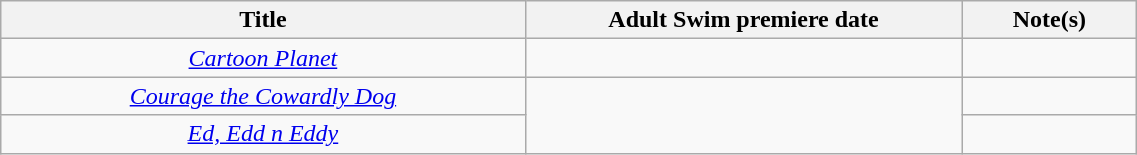<table class="wikitable plainrowheaders sortable" style="width:60%;text-align:center;">
<tr>
<th width="24%">Title</th>
<th width="20%">Adult Swim premiere date</th>
<th width="8%">Note(s)</th>
</tr>
<tr>
<td scope="row" style="text-align:center;"><em><a href='#'>Cartoon Planet</a></em></td>
<td></td>
<td></td>
</tr>
<tr>
<td scope="row" style="text-align:center;"><em><a href='#'>Courage the Cowardly Dog</a></em></td>
<td rowspan="2"></td>
<td></td>
</tr>
<tr>
<td scope="row" style="text-align:center;"><em><a href='#'>Ed, Edd n Eddy</a></em></td>
<td></td>
</tr>
</table>
